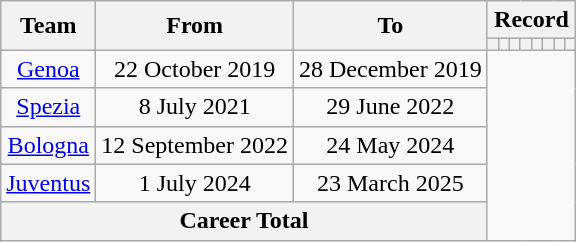<table class="wikitable" style="text-align: center">
<tr>
<th rowspan=2>Team</th>
<th rowspan=2>From</th>
<th rowspan=2>To</th>
<th colspan=8>Record</th>
</tr>
<tr>
<th></th>
<th></th>
<th></th>
<th></th>
<th></th>
<th></th>
<th></th>
<th></th>
</tr>
<tr>
<td><a href='#'>Genoa</a></td>
<td>22 October 2019</td>
<td>28 December 2019<br></td>
</tr>
<tr>
<td><a href='#'>Spezia</a></td>
<td>8 July 2021</td>
<td>29 June 2022<br></td>
</tr>
<tr>
<td><a href='#'>Bologna</a></td>
<td>12 September 2022</td>
<td>24 May 2024<br></td>
</tr>
<tr>
<td><a href='#'>Juventus</a></td>
<td>1 July 2024</td>
<td>23 March 2025<br></td>
</tr>
<tr>
<th colspan=3>Career Total<br></th>
</tr>
</table>
